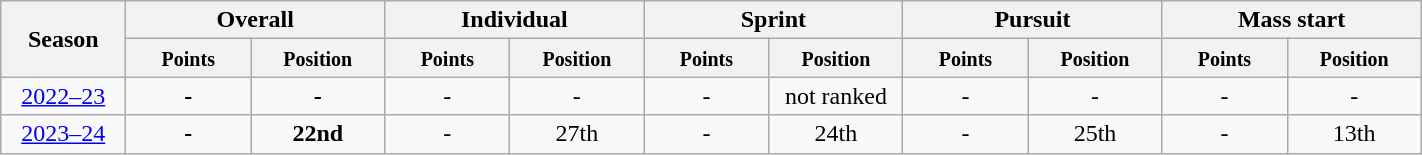<table class="wikitable" style="text-align:center;" width="75%">
<tr class="hintergrundfarbe5">
<th rowspan="2" style="width:4%;">Season</th>
<th colspan="2">Overall</th>
<th colspan="2">Individual</th>
<th colspan="2">Sprint</th>
<th colspan="2">Pursuit</th>
<th colspan="2">Mass start</th>
</tr>
<tr class="hintergrundfarbe5">
<th style="width:5%;"><small>Points</small></th>
<th style="width:5%;"><small>Position</small></th>
<th style="width:5%;"><small>Points</small></th>
<th style="width:5%;"><small>Position</small></th>
<th style="width:5%;"><small>Points</small></th>
<th style="width:5%;"><small>Position</small></th>
<th style="width:5%;"><small>Points</small></th>
<th style="width:5%;"><small>Position</small></th>
<th style="width:5%;"><small>Points</small></th>
<th style="width:5%;"><small>Position</small></th>
</tr>
<tr>
<td><a href='#'>2022–23</a></td>
<td><strong>-</strong></td>
<td><strong>-</strong></td>
<td>-</td>
<td>-</td>
<td>-</td>
<td>not ranked</td>
<td>-</td>
<td>-</td>
<td>-</td>
<td>-</td>
</tr>
<tr>
<td><a href='#'>2023–24</a></td>
<td><strong>-</strong></td>
<td><strong>22nd</strong></td>
<td>-</td>
<td>27th</td>
<td>-</td>
<td>24th</td>
<td>-</td>
<td>25th</td>
<td>-</td>
<td>13th</td>
</tr>
</table>
